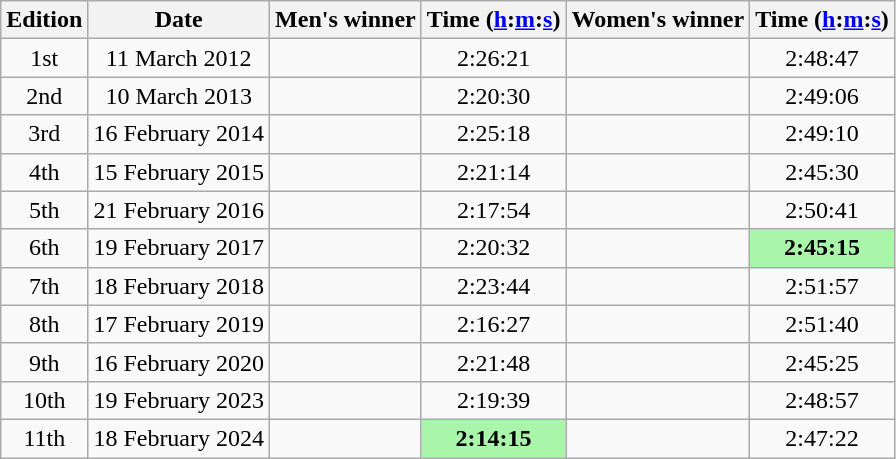<table class="wikitable" style="text-align:center">
<tr>
<th>Edition</th>
<th>Date</th>
<th>Men's winner</th>
<th>Time (<a href='#'>h</a>:<a href='#'>m</a>:<a href='#'>s</a>)</th>
<th>Women's winner</th>
<th>Time (<a href='#'>h</a>:<a href='#'>m</a>:<a href='#'>s</a>)</th>
</tr>
<tr>
<td>1st</td>
<td>11 March 2012</td>
<td align=left></td>
<td>2:26:21</td>
<td align=left></td>
<td>2:48:47</td>
</tr>
<tr>
<td>2nd</td>
<td>10 March 2013</td>
<td align=left></td>
<td>2:20:30</td>
<td align=left></td>
<td>2:49:06</td>
</tr>
<tr>
<td>3rd</td>
<td>16 February 2014</td>
<td align=left></td>
<td>2:25:18</td>
<td align=left></td>
<td>2:49:10</td>
</tr>
<tr>
<td>4th</td>
<td>15 February 2015</td>
<td align=left></td>
<td>2:21:14</td>
<td align=left></td>
<td>2:45:30</td>
</tr>
<tr>
<td>5th</td>
<td>21 February 2016</td>
<td align=left></td>
<td>2:17:54</td>
<td align=left></td>
<td>2:50:41</td>
</tr>
<tr>
<td>6th</td>
<td>19 February 2017</td>
<td align=left></td>
<td>2:20:32</td>
<td align=left></td>
<td bgcolor=#A9F5A9><strong>2:45:15</strong></td>
</tr>
<tr>
<td>7th</td>
<td>18 February 2018</td>
<td align=left></td>
<td>2:23:44</td>
<td align=left></td>
<td>2:51:57</td>
</tr>
<tr>
<td>8th</td>
<td>17 February 2019</td>
<td align=left></td>
<td>2:16:27</td>
<td align=left></td>
<td>2:51:40</td>
</tr>
<tr>
<td>9th</td>
<td>16 February 2020</td>
<td align=left></td>
<td>2:21:48</td>
<td align=left></td>
<td>2:45:25</td>
</tr>
<tr>
<td>10th</td>
<td>19 February 2023</td>
<td align=left></td>
<td>2:19:39</td>
<td align=left></td>
<td>2:48:57</td>
</tr>
<tr>
<td>11th</td>
<td>18 February 2024</td>
<td align=left></td>
<td bgcolor=#A9F5A9><strong>2:14:15</strong></td>
<td align=left></td>
<td>2:47:22</td>
</tr>
</table>
